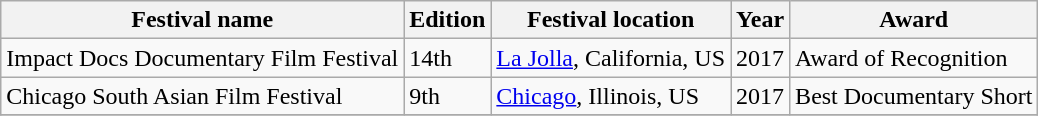<table class="wikitable">
<tr>
<th>Festival name</th>
<th>Edition</th>
<th>Festival location</th>
<th>Year</th>
<th>Award</th>
</tr>
<tr>
<td>Impact Docs Documentary Film Festival</td>
<td>14th</td>
<td><a href='#'>La Jolla</a>, California, US</td>
<td>2017</td>
<td>Award of Recognition</td>
</tr>
<tr>
<td>Chicago South Asian Film Festival</td>
<td>9th</td>
<td><a href='#'>Chicago</a>, Illinois, US</td>
<td>2017</td>
<td>Best Documentary Short</td>
</tr>
<tr>
</tr>
</table>
